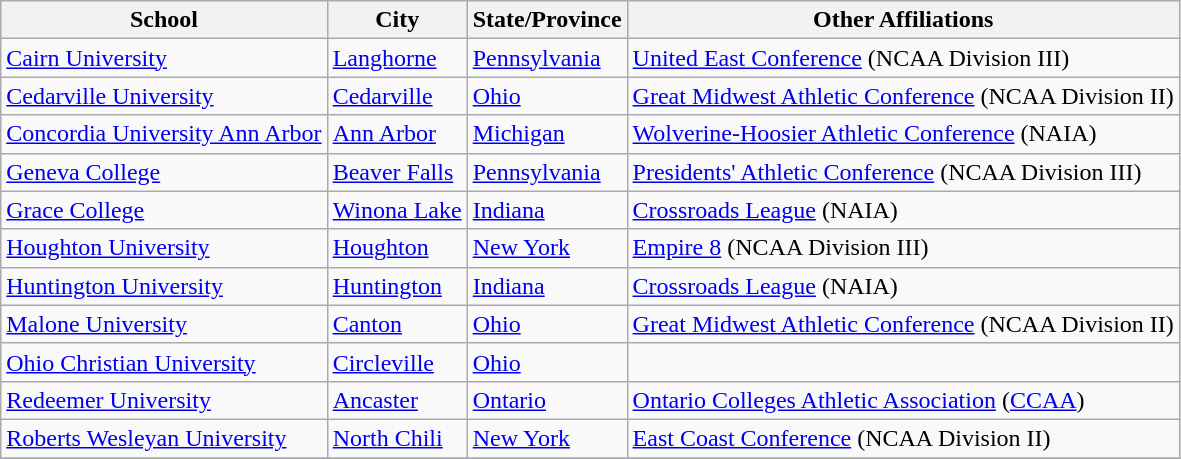<table class="wikitable sortable">
<tr>
<th>School</th>
<th>City</th>
<th>State/Province</th>
<th>Other Affiliations</th>
</tr>
<tr>
<td><a href='#'>Cairn University</a></td>
<td><a href='#'>Langhorne</a></td>
<td><a href='#'>Pennsylvania</a></td>
<td><a href='#'>United East Conference</a> (NCAA Division III)</td>
</tr>
<tr>
<td><a href='#'>Cedarville University</a></td>
<td><a href='#'>Cedarville</a></td>
<td><a href='#'>Ohio</a></td>
<td><a href='#'>Great Midwest Athletic Conference</a> (NCAA Division II)</td>
</tr>
<tr>
<td><a href='#'>Concordia University Ann Arbor</a></td>
<td><a href='#'>Ann Arbor</a></td>
<td><a href='#'>Michigan</a></td>
<td><a href='#'>Wolverine-Hoosier Athletic Conference</a> (NAIA)</td>
</tr>
<tr>
<td><a href='#'>Geneva College</a></td>
<td><a href='#'>Beaver Falls</a></td>
<td><a href='#'>Pennsylvania</a></td>
<td><a href='#'>Presidents' Athletic Conference</a> (NCAA Division III)</td>
</tr>
<tr>
<td><a href='#'>Grace College</a></td>
<td><a href='#'>Winona Lake</a></td>
<td><a href='#'>Indiana</a></td>
<td><a href='#'>Crossroads League</a> (NAIA)</td>
</tr>
<tr>
<td><a href='#'>Houghton University</a></td>
<td><a href='#'>Houghton</a></td>
<td><a href='#'>New York</a></td>
<td><a href='#'>Empire 8</a> (NCAA Division III)</td>
</tr>
<tr>
<td><a href='#'>Huntington University</a></td>
<td><a href='#'>Huntington</a></td>
<td><a href='#'>Indiana</a></td>
<td><a href='#'>Crossroads League</a> (NAIA)</td>
</tr>
<tr>
<td><a href='#'>Malone University</a></td>
<td><a href='#'>Canton</a></td>
<td><a href='#'>Ohio</a></td>
<td><a href='#'>Great Midwest Athletic Conference</a> (NCAA Division II)</td>
</tr>
<tr>
<td><a href='#'>Ohio Christian University</a></td>
<td><a href='#'>Circleville</a></td>
<td><a href='#'>Ohio</a></td>
<td></td>
</tr>
<tr>
<td><a href='#'>Redeemer University</a></td>
<td><a href='#'>Ancaster</a></td>
<td><a href='#'>Ontario</a></td>
<td><a href='#'>Ontario Colleges Athletic Association</a> (<a href='#'>CCAA</a>)</td>
</tr>
<tr>
<td><a href='#'>Roberts Wesleyan University</a></td>
<td><a href='#'>North Chili</a></td>
<td><a href='#'>New York</a></td>
<td><a href='#'>East Coast Conference</a> (NCAA Division II)</td>
</tr>
<tr>
</tr>
</table>
